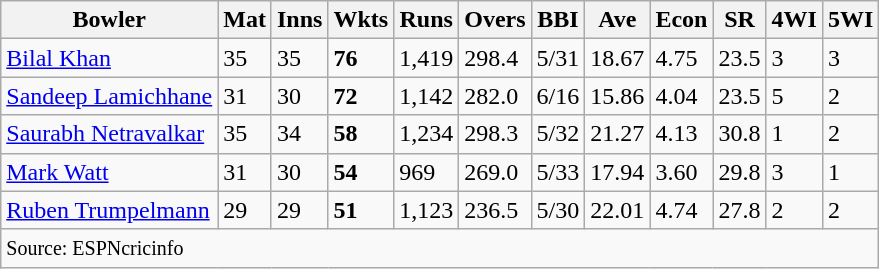<table class="wikitable sortable">
<tr>
<th>Bowler</th>
<th>Mat</th>
<th>Inns</th>
<th>Wkts</th>
<th>Runs</th>
<th>Overs</th>
<th>BBI</th>
<th>Ave</th>
<th>Econ</th>
<th>SR</th>
<th>4WI</th>
<th>5WI</th>
</tr>
<tr>
<td> <a href='#'>Bilal Khan</a></td>
<td>35</td>
<td>35</td>
<td><strong>76</strong></td>
<td>1,419</td>
<td>298.4</td>
<td>5/31</td>
<td>18.67</td>
<td>4.75</td>
<td>23.5</td>
<td>3</td>
<td>3</td>
</tr>
<tr>
<td> <a href='#'>Sandeep Lamichhane </a></td>
<td>31</td>
<td>30</td>
<td><strong>72</strong></td>
<td>1,142</td>
<td>282.0</td>
<td>6/16</td>
<td>15.86</td>
<td>4.04</td>
<td>23.5</td>
<td>5</td>
<td>2</td>
</tr>
<tr>
<td> <a href='#'>Saurabh Netravalkar</a></td>
<td>35</td>
<td>34</td>
<td><strong>58</strong></td>
<td>1,234</td>
<td>298.3</td>
<td>5/32</td>
<td>21.27</td>
<td>4.13</td>
<td>30.8</td>
<td>1</td>
<td>2</td>
</tr>
<tr>
<td> <a href='#'>Mark Watt</a></td>
<td>31</td>
<td>30</td>
<td><strong>54</strong></td>
<td>969</td>
<td>269.0</td>
<td>5/33</td>
<td>17.94</td>
<td>3.60</td>
<td>29.8</td>
<td>3</td>
<td>1</td>
</tr>
<tr>
<td> <a href='#'>Ruben Trumpelmann</a></td>
<td>29</td>
<td>29</td>
<td><strong>51</strong></td>
<td>1,123</td>
<td>236.5</td>
<td>5/30</td>
<td>22.01</td>
<td>4.74</td>
<td>27.8</td>
<td>2</td>
<td>2</td>
</tr>
<tr>
<td colspan="13"><small>Source: ESPNcricinfo</small></td>
</tr>
</table>
